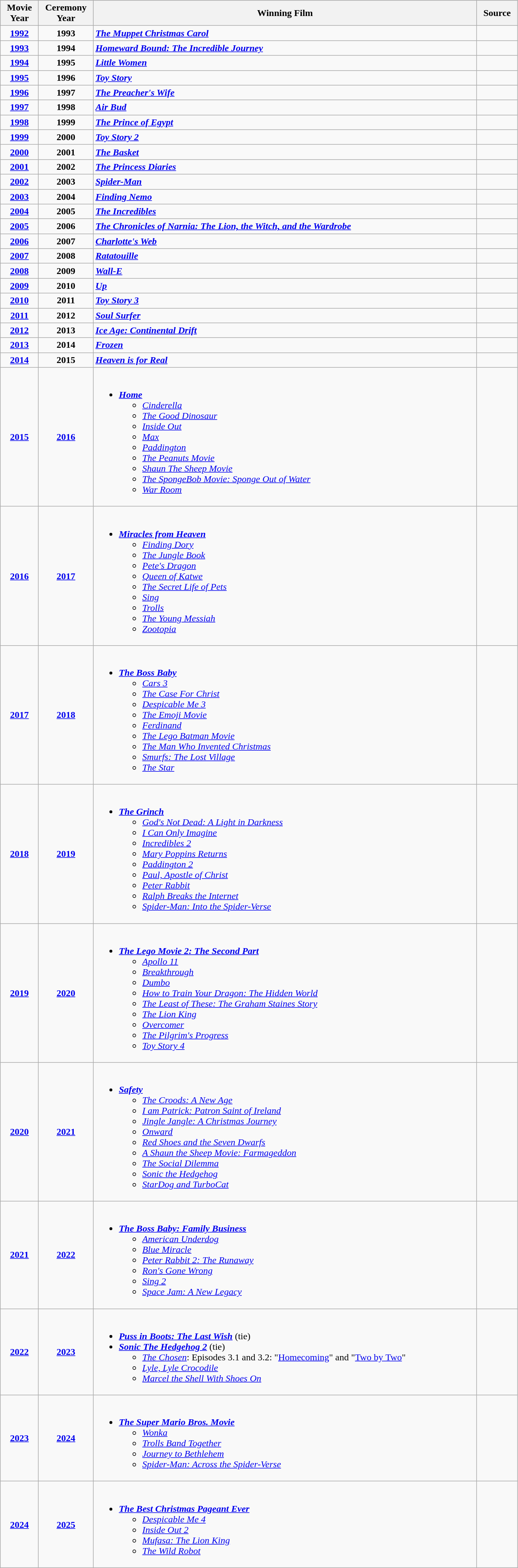<table class="wikitable" style="width:70%">
<tr bgcolor="#bebebe">
<th width="5%">Movie Year</th>
<th width="5%">Ceremony Year</th>
<th width="55%">Winning Film</th>
<th width="5%">Source</th>
</tr>
<tr>
<td style="text-align:center"><strong><a href='#'>1992</a></strong></td>
<td style="text-align:center"><strong>1993</strong></td>
<td><strong><em><a href='#'>The Muppet Christmas Carol</a></em></strong></td>
<td style="text-align:center"></td>
</tr>
<tr>
<td style="text-align:center"><strong><a href='#'>1993</a></strong></td>
<td style="text-align:center"><strong>1994</strong></td>
<td><strong><em><a href='#'>Homeward Bound: The Incredible Journey</a></em></strong></td>
<td style="text-align:center"></td>
</tr>
<tr>
<td style="text-align:center"><strong><a href='#'>1994</a></strong></td>
<td style="text-align:center"><strong>1995</strong></td>
<td><strong><em><a href='#'>Little Women</a></em></strong></td>
<td style="text-align:center"></td>
</tr>
<tr>
<td style="text-align:center"><strong><a href='#'>1995</a></strong></td>
<td style="text-align:center"><strong>1996</strong></td>
<td><strong><em><a href='#'>Toy Story</a></em></strong></td>
<td style="text-align:center"></td>
</tr>
<tr>
<td style="text-align:center"><strong><a href='#'>1996</a></strong></td>
<td style="text-align:center"><strong>1997</strong></td>
<td><strong><em><a href='#'>The Preacher's Wife</a></em></strong></td>
<td style="text-align:center"></td>
</tr>
<tr>
<td style="text-align:center"><strong><a href='#'>1997</a></strong></td>
<td style="text-align:center"><strong>1998</strong></td>
<td><strong><em><a href='#'>Air Bud</a></em></strong></td>
<td style="text-align:center"></td>
</tr>
<tr>
<td style="text-align:center"><strong><a href='#'>1998</a></strong></td>
<td style="text-align:center"><strong>1999</strong></td>
<td><strong><em><a href='#'>The Prince of Egypt</a></em></strong></td>
<td style="text-align:center"></td>
</tr>
<tr>
<td style="text-align:center"><strong><a href='#'>1999</a></strong></td>
<td style="text-align:center"><strong>2000</strong></td>
<td><strong><em><a href='#'>Toy Story 2</a></em></strong></td>
<td style="text-align:center"></td>
</tr>
<tr>
<td style="text-align:center"><strong><a href='#'>2000</a></strong></td>
<td style="text-align:center"><strong>2001</strong></td>
<td><strong><em><a href='#'>The Basket</a></em></strong></td>
<td style="text-align:center"></td>
</tr>
<tr>
<td style="text-align:center"><strong><a href='#'>2001</a></strong></td>
<td style="text-align:center"><strong>2002</strong></td>
<td><strong><em><a href='#'>The Princess Diaries</a></em></strong></td>
<td style="text-align:center"></td>
</tr>
<tr>
<td style="text-align:center"><strong><a href='#'>2002</a></strong></td>
<td style="text-align:center"><strong>2003</strong></td>
<td><strong><em><a href='#'>Spider-Man</a></em></strong></td>
<td style="text-align:center"></td>
</tr>
<tr>
<td style="text-align:center"><strong><a href='#'>2003</a></strong></td>
<td style="text-align:center"><strong>2004</strong></td>
<td><strong><em><a href='#'>Finding Nemo</a></em></strong></td>
<td style="text-align:center"></td>
</tr>
<tr>
<td style="text-align:center"><strong><a href='#'>2004</a></strong></td>
<td style="text-align:center"><strong>2005</strong></td>
<td><strong><em><a href='#'>The Incredibles</a></em></strong></td>
<td style="text-align:center"></td>
</tr>
<tr>
<td style="text-align:center"><strong><a href='#'>2005</a></strong></td>
<td style="text-align:center"><strong>2006</strong></td>
<td><strong><em><a href='#'>The Chronicles of Narnia: The Lion, the Witch, and the Wardrobe</a></em></strong></td>
<td style="text-align:center"></td>
</tr>
<tr>
<td style="text-align:center"><strong><a href='#'>2006</a></strong></td>
<td style="text-align:center"><strong>2007</strong></td>
<td><strong><em><a href='#'>Charlotte's Web</a></em></strong></td>
<td style="text-align:center"></td>
</tr>
<tr>
<td style="text-align:center"><strong><a href='#'>2007</a></strong></td>
<td style="text-align:center"><strong>2008</strong></td>
<td><strong><em><a href='#'>Ratatouille</a></em></strong></td>
<td style="text-align:center"></td>
</tr>
<tr>
<td style="text-align:center"><strong><a href='#'>2008</a></strong></td>
<td style="text-align:center"><strong>2009</strong></td>
<td><strong><em><a href='#'>Wall-E</a></em></strong></td>
<td style="text-align:center"></td>
</tr>
<tr>
<td style="text-align:center"><strong><a href='#'>2009</a></strong></td>
<td style="text-align:center"><strong>2010</strong></td>
<td><strong><em><a href='#'>Up</a></em></strong></td>
<td style="text-align:center"></td>
</tr>
<tr>
<td style="text-align:center"><strong><a href='#'>2010</a></strong></td>
<td style="text-align:center"><strong>2011</strong></td>
<td><strong><em><a href='#'>Toy Story 3</a></em></strong></td>
<td style="text-align:center"></td>
</tr>
<tr>
<td style="text-align:center"><strong><a href='#'>2011</a></strong></td>
<td style="text-align:center"><strong>2012</strong></td>
<td><strong><em><a href='#'>Soul Surfer</a></em></strong></td>
<td style="text-align:center"></td>
</tr>
<tr>
<td style="text-align:center"><strong><a href='#'>2012</a></strong></td>
<td style="text-align:center"><strong>2013</strong></td>
<td><strong><em><a href='#'>Ice Age: Continental Drift</a></em></strong></td>
<td style="text-align:center"></td>
</tr>
<tr>
<td style="text-align:center"><strong><a href='#'>2013</a></strong></td>
<td style="text-align:center"><strong>2014</strong></td>
<td><strong><em><a href='#'>Frozen</a></em></strong></td>
<td style="text-align:center"></td>
</tr>
<tr>
<td style="text-align:center"><strong><a href='#'>2014</a></strong></td>
<td style="text-align:center"><strong>2015</strong></td>
<td><strong><em><a href='#'>Heaven is for Real</a></em></strong></td>
<td style="text-align:center"></td>
</tr>
<tr>
<td style="text-align:center"><strong><a href='#'>2015</a></strong></td>
<td style="text-align:center"><strong><a href='#'>2016</a></strong></td>
<td><br><ul><li><strong><em><a href='#'>Home</a></em></strong><ul><li><em><a href='#'>Cinderella</a></em></li><li><em><a href='#'>The Good Dinosaur</a></em></li><li><em><a href='#'>Inside Out</a></em></li><li><em><a href='#'>Max</a></em></li><li><em><a href='#'>Paddington</a></em></li><li><em><a href='#'>The Peanuts Movie</a></em></li><li><em><a href='#'>Shaun The Sheep Movie</a></em></li><li><em><a href='#'>The SpongeBob Movie: Sponge Out of Water</a></em></li><li><em><a href='#'>War Room</a></em></li></ul></li></ul></td>
<td style="text-align:center"></td>
</tr>
<tr>
<td style="text-align:center"><strong><a href='#'>2016</a></strong></td>
<td style="text-align:center"><strong><a href='#'>2017</a></strong></td>
<td><br><ul><li><strong><em><a href='#'>Miracles from Heaven</a></em></strong><ul><li><em><a href='#'>Finding Dory</a></em></li><li><em><a href='#'>The Jungle Book</a></em></li><li><em><a href='#'>Pete's Dragon</a></em></li><li><em><a href='#'>Queen of Katwe</a></em></li><li><em><a href='#'>The Secret Life of Pets</a></em></li><li><em><a href='#'>Sing</a></em></li><li><em><a href='#'>Trolls</a></em></li><li><em><a href='#'>The Young Messiah</a></em></li><li><em><a href='#'>Zootopia</a></em></li></ul></li></ul></td>
<td style="text-align:center"></td>
</tr>
<tr>
<td style="text-align:center"><strong><a href='#'>2017</a></strong></td>
<td style="text-align:center"><strong><a href='#'>2018</a></strong></td>
<td><br><ul><li><strong><em><a href='#'>The Boss Baby</a></em></strong><ul><li><em><a href='#'>Cars 3</a></em></li><li><em><a href='#'>The Case For Christ</a></em></li><li><em><a href='#'>Despicable Me 3</a></em></li><li><em><a href='#'>The Emoji Movie</a></em></li><li><em><a href='#'>Ferdinand</a></em></li><li><em><a href='#'>The Lego Batman Movie</a></em></li><li><em><a href='#'>The Man Who Invented Christmas</a></em></li><li><em><a href='#'>Smurfs: The Lost Village</a></em></li><li><em><a href='#'>The Star</a></em></li></ul></li></ul></td>
<td style="text-align:center"></td>
</tr>
<tr>
<td style="text-align:center"><strong><a href='#'>2018</a></strong></td>
<td style="text-align:center"><strong><a href='#'>2019</a></strong></td>
<td><br><ul><li><strong><em><a href='#'>The Grinch</a></em></strong><ul><li><em><a href='#'>God's Not Dead: A Light in Darkness</a></em></li><li><em><a href='#'>I Can Only Imagine</a></em></li><li><em><a href='#'>Incredibles 2</a></em></li><li><em><a href='#'>Mary Poppins Returns</a></em></li><li><em><a href='#'>Paddington 2</a></em></li><li><em><a href='#'>Paul, Apostle of Christ</a></em></li><li><em><a href='#'>Peter Rabbit</a></em></li><li><em><a href='#'>Ralph Breaks the Internet</a></em></li><li><em><a href='#'>Spider-Man: Into the Spider-Verse</a></em></li></ul></li></ul></td>
<td style="text-align:center"></td>
</tr>
<tr>
<td style="text-align:center"><strong><a href='#'>2019</a></strong></td>
<td style="text-align:center"><strong><a href='#'>2020</a></strong></td>
<td><br><ul><li><strong><em><a href='#'>The Lego Movie 2: The Second Part</a></em></strong><ul><li><em><a href='#'>Apollo 11</a></em></li><li><em><a href='#'>Breakthrough</a></em></li><li><em><a href='#'>Dumbo</a></em></li><li><em><a href='#'>How to Train Your Dragon: The Hidden World</a></em></li><li><em><a href='#'>The Least of These: The Graham Staines Story</a></em></li><li><em><a href='#'>The Lion King</a></em></li><li><em><a href='#'>Overcomer</a></em></li><li><em><a href='#'>The Pilgrim's Progress</a></em></li><li><em><a href='#'>Toy Story 4</a></em></li></ul></li></ul></td>
<td style="text-align:center"></td>
</tr>
<tr>
<td style="text-align:center"><strong><a href='#'>2020</a></strong></td>
<td style="text-align:center"><strong><a href='#'>2021</a></strong></td>
<td><br><ul><li><strong><em><a href='#'>Safety</a></em></strong><ul><li><em><a href='#'>The Croods: A New Age</a></em></li><li><em><a href='#'>I am Patrick: Patron Saint of Ireland</a></em></li><li><em><a href='#'>Jingle Jangle: A Christmas Journey</a></em></li><li><em><a href='#'>Onward</a></em></li><li><em><a href='#'>Red Shoes and the Seven Dwarfs</a></em></li><li><em><a href='#'>A Shaun the Sheep Movie: Farmageddon</a></em></li><li><em><a href='#'>The Social Dilemma</a></em></li><li><em><a href='#'>Sonic the Hedgehog</a></em></li><li><em><a href='#'>StarDog and TurboCat</a></em></li></ul></li></ul></td>
<td style="text-align:center"></td>
</tr>
<tr>
<td style="text-align:center"><strong><a href='#'>2021</a></strong></td>
<td style="text-align:center"><strong><a href='#'>2022</a></strong></td>
<td><br><ul><li><strong><em><a href='#'>The Boss Baby: Family Business</a></em></strong><ul><li><em><a href='#'>American Underdog</a></em></li><li><em><a href='#'>Blue Miracle</a></em></li><li><em><a href='#'>Peter Rabbit 2: The Runaway</a></em></li><li><em><a href='#'>Ron's Gone Wrong</a></em></li><li><em><a href='#'>Sing 2</a></em></li><li><em><a href='#'>Space Jam: A New Legacy</a></em></li></ul></li></ul></td>
<td style="text-align:center"></td>
</tr>
<tr>
<td style="text-align:center"><strong><a href='#'>2022</a></strong></td>
<td style="text-align:center"><strong><a href='#'>2023</a></strong></td>
<td><br><ul><li><strong><em><a href='#'>Puss in Boots: The Last Wish</a></em></strong> (tie)</li><li><strong><em><a href='#'>Sonic The Hedgehog 2</a></em></strong> (tie)<ul><li><em><a href='#'>The Chosen</a></em>: Episodes 3.1 and 3.2: "<a href='#'>Homecoming</a>" and "<a href='#'>Two by Two</a>"</li><li><em><a href='#'>Lyle, Lyle Crocodile</a></em></li><li><em><a href='#'>Marcel the Shell With Shoes On</a></em></li></ul></li></ul></td>
<td style="text-align:center"></td>
</tr>
<tr>
<td style="text-align:center"><strong><a href='#'>2023</a></strong></td>
<td style="text-align:center"><strong><a href='#'>2024</a></strong></td>
<td><br><ul><li><strong><em><a href='#'>The Super Mario Bros. Movie</a></em></strong><ul><li><em><a href='#'>Wonka</a></em></li><li><em><a href='#'>Trolls Band Together</a></em></li><li><em><a href='#'>Journey to Bethlehem</a></em></li><li><em><a href='#'>Spider-Man: Across the Spider-Verse</a></em></li></ul></li></ul></td>
<td style="text-align:center"></td>
</tr>
<tr>
<td style="text-align:center"><strong><a href='#'>2024</a></strong></td>
<td style="text-align:center"><strong><a href='#'>2025</a></strong></td>
<td><br><ul><li><strong><em><a href='#'>The Best Christmas Pageant Ever</a></em></strong><ul><li><em><a href='#'>Despicable Me 4</a></em></li><li><em><a href='#'>Inside Out 2</a></em></li><li><em><a href='#'>Mufasa: The Lion King</a></em></li><li><em><a href='#'>The Wild Robot</a></em></li></ul></li></ul></td>
<td style="text-align:center"></td>
</tr>
</table>
